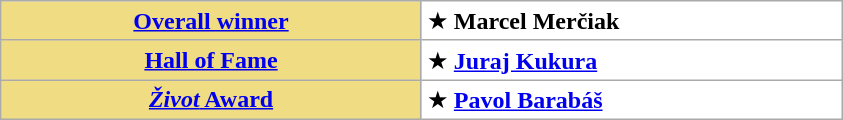<table class=wikitable style="background:white">
<tr>
<th style=background:#F0DC82 width=273><a href='#'>Overall winner</a></th>
<td width=273>★ <strong>Marcel Merčiak</strong></td>
</tr>
<tr>
<th style=background:#F0DC82 width=273><a href='#'>Hall of Fame</a></th>
<td width=273>★ <strong><a href='#'>Juraj Kukura</a></strong></td>
</tr>
<tr>
<th style=background:#F0DC82 width=273><a href='#'><em>Život</em> Award</a></th>
<td width=273>★ <strong><a href='#'>Pavol Barabáš</a></strong></td>
</tr>
</table>
